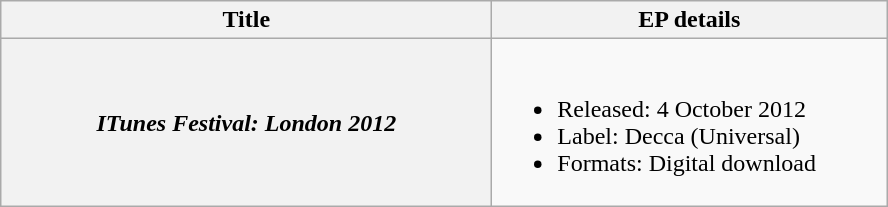<table class="wikitable plainrowheaders">
<tr>
<th scope="col" style="width:20em;">Title</th>
<th scope="col" style="width:16em;">EP details</th>
</tr>
<tr>
<th scope="row"><em>ITunes Festival: London 2012</em></th>
<td><br><ul><li>Released: 4 October 2012</li><li>Label: Decca (Universal)</li><li>Formats: Digital download</li></ul></td>
</tr>
</table>
